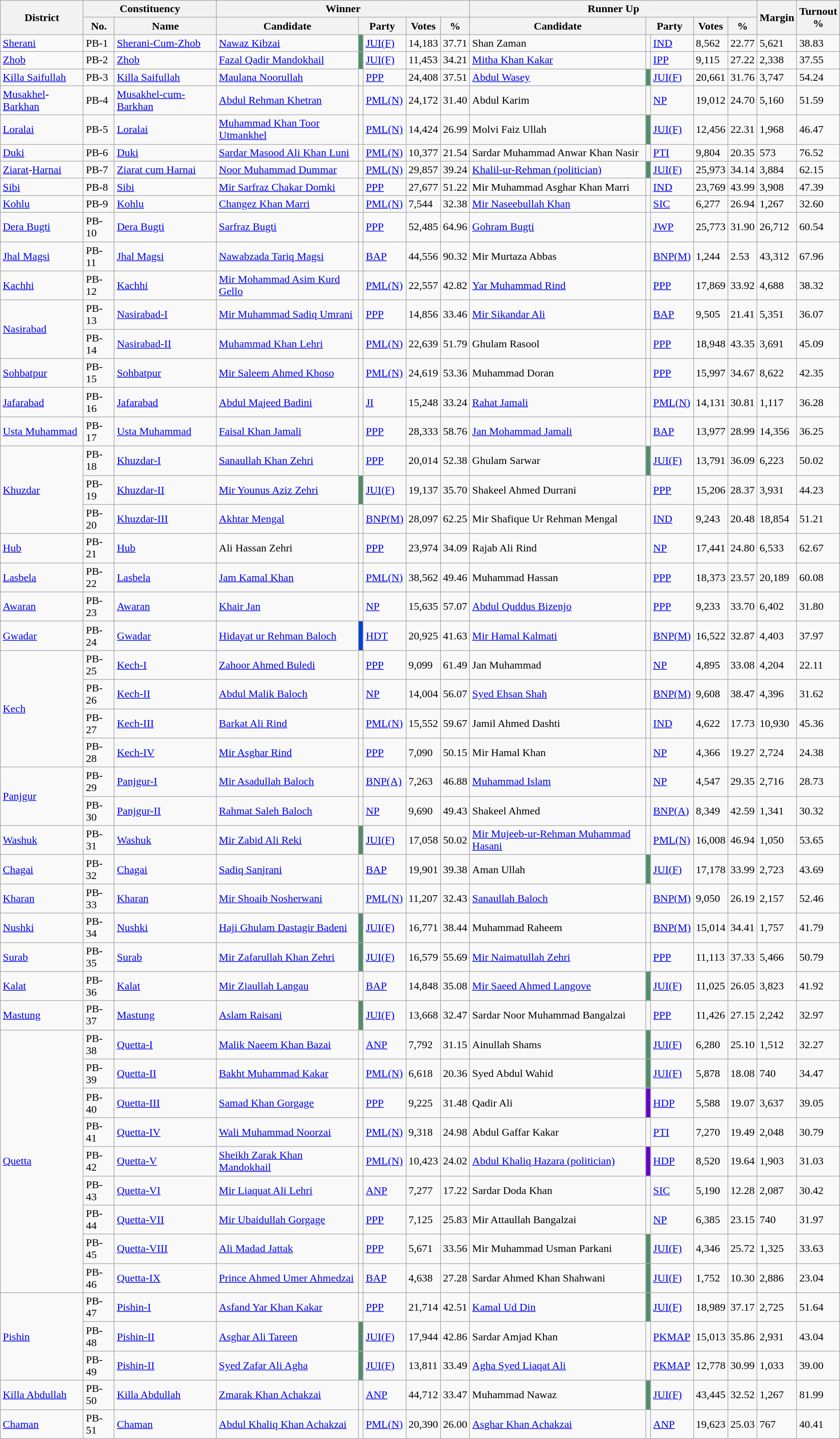<table class="wikitable sortable static-row-numbers" style="text-align:left">
<tr>
<th rowspan="2">District</th>
<th colspan="2">Constituency</th>
<th colspan="5">Winner</th>
<th colspan="5">Runner Up</th>
<th rowspan="2">Margin</th>
<th rowspan="2">Turnout<br>%</th>
</tr>
<tr>
<th>No.</th>
<th>Name</th>
<th>Candidate</th>
<th colspan="2">Party</th>
<th>Votes</th>
<th>%</th>
<th>Candidate</th>
<th colspan="2">Party</th>
<th>Votes</th>
<th>%</th>
</tr>
<tr>
<td><a href='#'>Sherani</a></td>
<td>PB-1</td>
<td><a href='#'>Sherani-Cum-Zhob</a></td>
<td><a href='#'>Nawaz Kibzai</a></td>
<td bgcolor="#528d6b"></td>
<td><a href='#'>JUI(F)</a></td>
<td>14,183</td>
<td>37.71</td>
<td>Shan Zaman</td>
<td></td>
<td><a href='#'>IND</a></td>
<td>8,562</td>
<td>22.77</td>
<td>5,621</td>
<td>38.83</td>
</tr>
<tr>
<td><a href='#'>Zhob</a></td>
<td>PB-2</td>
<td><a href='#'>Zhob</a></td>
<td><a href='#'>Fazal Qadir Mandokhail</a></td>
<td bgcolor="#528d6b"></td>
<td><a href='#'>JUI(F)</a></td>
<td>11,453</td>
<td>34.21</td>
<td><a href='#'>Mitha Khan Kakar</a></td>
<td></td>
<td><a href='#'>IPP</a></td>
<td>9,115</td>
<td>27.22</td>
<td>2,338</td>
<td>37.55</td>
</tr>
<tr>
<td><a href='#'>Killa Saifullah</a></td>
<td>PB-3</td>
<td><a href='#'>Killa Saifullah</a></td>
<td><a href='#'>Maulana Noorullah</a></td>
<td></td>
<td><a href='#'>PPP</a></td>
<td>24,408</td>
<td>37.51</td>
<td><a href='#'>Abdul Wasey</a></td>
<td bgcolor="#528d6b"></td>
<td><a href='#'>JUI(F)</a></td>
<td>20,661</td>
<td>31.76</td>
<td>3,747</td>
<td>54.24</td>
</tr>
<tr>
<td><a href='#'>Musakhel</a>-<a href='#'>Barkhan</a></td>
<td>PB-4</td>
<td><a href='#'>Musakhel-cum-Barkhan</a></td>
<td><a href='#'>Abdul Rehman Khetran</a></td>
<td></td>
<td><a href='#'>PML(N)</a></td>
<td>24,172</td>
<td>31.40</td>
<td>Abdul Karim</td>
<td></td>
<td><a href='#'>NP</a></td>
<td>19,012</td>
<td>24.70</td>
<td>5,160</td>
<td>51.59</td>
</tr>
<tr>
<td><a href='#'>Loralai</a></td>
<td>PB-5</td>
<td><a href='#'>Loralai</a></td>
<td><a href='#'>Muhammad Khan Toor Utmankhel</a></td>
<td></td>
<td><a href='#'>PML(N)</a></td>
<td>14,424</td>
<td>26.99</td>
<td>Molvi Faiz Ullah</td>
<td bgcolor="#528d6b"></td>
<td><a href='#'>JUI(F)</a></td>
<td>12,456</td>
<td>22.31</td>
<td>1,968</td>
<td>46.47</td>
</tr>
<tr>
<td><a href='#'>Duki</a></td>
<td>PB-6</td>
<td><a href='#'>Duki</a></td>
<td><a href='#'>Sardar Masood Ali Khan Luni</a></td>
<td></td>
<td><a href='#'>PML(N)</a></td>
<td>10,377</td>
<td>21.54</td>
<td>Sardar Muhammad Anwar Khan Nasir</td>
<td></td>
<td><a href='#'>PTI</a></td>
<td>9,804</td>
<td>20.35</td>
<td>573</td>
<td>76.52</td>
</tr>
<tr>
<td><a href='#'>Ziarat</a>-<a href='#'>Harnai</a></td>
<td>PB-7</td>
<td><a href='#'>Ziarat cum Harnai</a></td>
<td><a href='#'>Noor Muhammad Dummar</a></td>
<td></td>
<td><a href='#'>PML(N)</a></td>
<td>29,857</td>
<td>39.24</td>
<td><a href='#'>Khalil-ur-Rehman (politician)</a></td>
<td bgcolor="#528d6b"></td>
<td><a href='#'>JUI(F)</a></td>
<td>25,973</td>
<td>34.14</td>
<td>3,884</td>
<td>62.15</td>
</tr>
<tr>
<td><a href='#'>Sibi</a></td>
<td>PB-8</td>
<td><a href='#'>Sibi</a></td>
<td><a href='#'>Mir Sarfraz Chakar Domki</a></td>
<td></td>
<td><a href='#'>PPP</a></td>
<td>27,677</td>
<td>51.22</td>
<td>Mir Muhammad Asghar Khan Marri</td>
<td></td>
<td><a href='#'>IND</a></td>
<td>23,769</td>
<td>43.99</td>
<td>3,908</td>
<td>47.39</td>
</tr>
<tr>
<td><a href='#'>Kohlu</a></td>
<td>PB-9</td>
<td><a href='#'>Kohlu</a></td>
<td><a href='#'>Changez Khan Marri</a></td>
<td></td>
<td><a href='#'>PML(N)</a></td>
<td>7,544</td>
<td>32.38</td>
<td><a href='#'>Mir Naseebullah Khan</a></td>
<td></td>
<td><a href='#'>SIC</a></td>
<td>6,277</td>
<td>26.94</td>
<td>1,267</td>
<td>32.60</td>
</tr>
<tr>
<td><a href='#'>Dera Bugti</a></td>
<td>PB-10</td>
<td><a href='#'>Dera Bugti</a></td>
<td><a href='#'>Sarfraz Bugti</a></td>
<td></td>
<td><a href='#'>PPP</a></td>
<td>52,485</td>
<td>64.96</td>
<td><a href='#'>Gohram Bugti</a></td>
<td></td>
<td><a href='#'>JWP</a></td>
<td>25,773</td>
<td>31.90</td>
<td>26,712</td>
<td>60.54</td>
</tr>
<tr>
<td><a href='#'>Jhal Magsi</a></td>
<td>PB-11</td>
<td><a href='#'>Jhal Magsi</a></td>
<td><a href='#'>Nawabzada Tariq Magsi</a></td>
<td></td>
<td><a href='#'>BAP</a></td>
<td>44,556</td>
<td>90.32</td>
<td>Mir Murtaza Abbas</td>
<td></td>
<td><a href='#'>BNP(M)</a></td>
<td>1,244</td>
<td>2.53</td>
<td>43,312</td>
<td>67.96</td>
</tr>
<tr>
<td><a href='#'>Kachhi</a></td>
<td>PB-12</td>
<td><a href='#'>Kachhi</a></td>
<td><a href='#'>Mir Mohammad Asim Kurd Gello</a></td>
<td></td>
<td><a href='#'>PML(N)</a></td>
<td>22,557</td>
<td>42.82</td>
<td><a href='#'>Yar Muhammad Rind</a></td>
<td></td>
<td><a href='#'>PPP</a></td>
<td>17,869</td>
<td>33.92</td>
<td>4,688</td>
<td>38.32</td>
</tr>
<tr>
<td rowspan="2"><a href='#'>Nasirabad</a></td>
<td>PB-13</td>
<td><a href='#'>Nasirabad-I</a></td>
<td><a href='#'>Mir Muhammad Sadiq Umrani</a></td>
<td></td>
<td><a href='#'>PPP</a></td>
<td>14,856</td>
<td>33.46</td>
<td><a href='#'>Mir Sikandar Ali</a></td>
<td></td>
<td><a href='#'>BAP</a></td>
<td>9,505</td>
<td>21.41</td>
<td>5,351</td>
<td>36.07</td>
</tr>
<tr>
<td>PB-14</td>
<td><a href='#'>Nasirabad-II</a></td>
<td><a href='#'>Muhammad Khan Lehri</a></td>
<td></td>
<td><a href='#'>PML(N)</a></td>
<td>22,639</td>
<td>51.79</td>
<td>Ghulam Rasool</td>
<td></td>
<td><a href='#'>PPP</a></td>
<td>18,948</td>
<td>43.35</td>
<td>3,691</td>
<td>45.09</td>
</tr>
<tr>
<td><a href='#'>Sohbatpur</a></td>
<td>PB-15</td>
<td><a href='#'>Sohbatpur</a></td>
<td><a href='#'>Mir Saleem Ahmed Khoso</a></td>
<td></td>
<td><a href='#'>PML(N)</a></td>
<td>24,619</td>
<td>53.36</td>
<td>Muhammad Doran</td>
<td></td>
<td><a href='#'>PPP</a></td>
<td>15,997</td>
<td>34.67</td>
<td>8,622</td>
<td>42.35</td>
</tr>
<tr>
<td><a href='#'>Jafarabad</a></td>
<td>PB-16</td>
<td><a href='#'>Jafarabad</a></td>
<td><a href='#'>Abdul Majeed Badini</a></td>
<td></td>
<td><a href='#'>JI</a></td>
<td>15,248</td>
<td>33.24</td>
<td><a href='#'>Rahat Jamali</a></td>
<td></td>
<td><a href='#'>PML(N)</a></td>
<td>14,131</td>
<td>30.81</td>
<td>1,117</td>
<td>36.28</td>
</tr>
<tr>
<td><a href='#'>Usta Muhammad</a></td>
<td>PB-17</td>
<td><a href='#'>Usta Muhammad</a></td>
<td><a href='#'>Faisal Khan Jamali</a></td>
<td></td>
<td><a href='#'>PPP</a></td>
<td>28,333</td>
<td>58.76</td>
<td><a href='#'>Jan Mohammad Jamali</a></td>
<td></td>
<td><a href='#'>BAP</a></td>
<td>13,977</td>
<td>28.99</td>
<td>14,356</td>
<td>36.25</td>
</tr>
<tr>
<td rowspan="3"><a href='#'>Khuzdar</a></td>
<td>PB-18</td>
<td><a href='#'>Khuzdar-I</a></td>
<td><a href='#'>Sanaullah Khan Zehri</a></td>
<td></td>
<td><a href='#'>PPP</a></td>
<td>20,014</td>
<td>52.38</td>
<td>Ghulam Sarwar</td>
<td bgcolor="#528d6b"></td>
<td><a href='#'>JUI(F)</a></td>
<td>13,791</td>
<td>36.09</td>
<td>6,223</td>
<td>50.02</td>
</tr>
<tr>
<td>PB-19</td>
<td><a href='#'>Khuzdar-II</a></td>
<td><a href='#'>Mir Younus Aziz Zehri</a></td>
<td bgcolor="#528d6b"></td>
<td><a href='#'>JUI(F)</a></td>
<td>19,137</td>
<td>35.70</td>
<td>Shakeel Ahmed Durrani</td>
<td></td>
<td><a href='#'>PPP</a></td>
<td>15,206</td>
<td>28.37</td>
<td>3,931</td>
<td>44.23</td>
</tr>
<tr>
<td>PB-20</td>
<td><a href='#'>Khuzdar-III</a></td>
<td><a href='#'>Akhtar Mengal</a></td>
<td></td>
<td><a href='#'>BNP(M)</a></td>
<td>28,097</td>
<td>62.25</td>
<td>Mir Shafique Ur Rehman Mengal</td>
<td></td>
<td><a href='#'>IND</a></td>
<td>9,243</td>
<td>20.48</td>
<td>18,854</td>
<td>51.21</td>
</tr>
<tr>
<td><a href='#'>Hub</a></td>
<td>PB-21</td>
<td><a href='#'>Hub</a></td>
<td>Ali Hassan Zehri</td>
<td></td>
<td><a href='#'>PPP</a></td>
<td>23,974</td>
<td>34.09</td>
<td>Rajab Ali Rind</td>
<td></td>
<td><a href='#'>NP</a></td>
<td>17,441</td>
<td>24.80</td>
<td>6,533</td>
<td>62.67</td>
</tr>
<tr>
<td><a href='#'>Lasbela</a></td>
<td>PB-22</td>
<td><a href='#'>Lasbela</a></td>
<td><a href='#'>Jam Kamal Khan</a></td>
<td></td>
<td><a href='#'>PML(N)</a></td>
<td>38,562</td>
<td>49.46</td>
<td>Muhammad Hassan</td>
<td></td>
<td><a href='#'>PPP</a></td>
<td>18,373</td>
<td>23.57</td>
<td>20,189</td>
<td>60.08</td>
</tr>
<tr>
<td><a href='#'>Awaran</a></td>
<td>PB-23</td>
<td><a href='#'>Awaran</a></td>
<td><a href='#'>Khair Jan</a></td>
<td></td>
<td><a href='#'>NP</a></td>
<td>15,635</td>
<td>57.07</td>
<td><a href='#'>Abdul Quddus Bizenjo</a></td>
<td></td>
<td><a href='#'>PPP</a></td>
<td>9,233</td>
<td>33.70</td>
<td>6,402</td>
<td>31.80</td>
</tr>
<tr>
<td><a href='#'>Gwadar</a></td>
<td>PB-24</td>
<td><a href='#'>Gwadar</a></td>
<td><a href='#'>Hidayat ur Rehman Baloch</a></td>
<td bgcolor="#0042d6"></td>
<td><a href='#'>HDT</a></td>
<td>20,925</td>
<td>41.63</td>
<td><a href='#'>Mir Hamal Kalmati</a></td>
<td></td>
<td><a href='#'>BNP(M)</a></td>
<td>16,522</td>
<td>32.87</td>
<td>4,403</td>
<td>37.97</td>
</tr>
<tr>
<td rowspan="4"><a href='#'>Kech</a></td>
<td>PB-25</td>
<td><a href='#'>Kech-I</a></td>
<td><a href='#'>Zahoor Ahmed Buledi</a></td>
<td></td>
<td><a href='#'>PPP</a></td>
<td>9,099</td>
<td>61.49</td>
<td>Jan Muhammad</td>
<td></td>
<td><a href='#'>NP</a></td>
<td>4,895</td>
<td>33.08</td>
<td>4,204</td>
<td>22.11</td>
</tr>
<tr>
<td>PB-26</td>
<td><a href='#'>Kech-II</a></td>
<td><a href='#'>Abdul Malik Baloch</a></td>
<td></td>
<td><a href='#'>NP</a></td>
<td>14,004</td>
<td>56.07</td>
<td><a href='#'>Syed Ehsan Shah</a></td>
<td></td>
<td><a href='#'>BNP(M)</a></td>
<td>9,608</td>
<td>38.47</td>
<td>4,396</td>
<td>31.62</td>
</tr>
<tr>
<td>PB-27</td>
<td><a href='#'>Kech-III</a></td>
<td><a href='#'>Barkat Ali Rind</a></td>
<td></td>
<td><a href='#'>PML(N)</a></td>
<td>15,552</td>
<td>59.67</td>
<td>Jamil Ahmed Dashti</td>
<td></td>
<td><a href='#'>IND</a></td>
<td>4,622</td>
<td>17.73</td>
<td>10,930</td>
<td>45.36</td>
</tr>
<tr>
<td>PB-28</td>
<td><a href='#'>Kech-IV</a></td>
<td><a href='#'>Mir Asghar Rind</a></td>
<td></td>
<td><a href='#'>PPP</a></td>
<td>7,090</td>
<td>50.15</td>
<td>Mir Hamal Khan</td>
<td></td>
<td><a href='#'>NP</a></td>
<td>4,366</td>
<td>19.27</td>
<td>2,724</td>
<td>24.38</td>
</tr>
<tr>
<td rowspan="2"><a href='#'>Panjgur</a></td>
<td>PB-29</td>
<td><a href='#'>Panjgur-I</a></td>
<td><a href='#'>Mir Asadullah Baloch</a></td>
<td></td>
<td><a href='#'>BNP(A)</a></td>
<td>7,263</td>
<td>46.88</td>
<td><a href='#'>Muhammad Islam</a></td>
<td></td>
<td><a href='#'>NP</a></td>
<td>4,547</td>
<td>29.35</td>
<td>2,716</td>
<td>28.73</td>
</tr>
<tr>
<td>PB-30</td>
<td><a href='#'>Panjgur-II</a></td>
<td><a href='#'>Rahmat Saleh Baloch</a></td>
<td></td>
<td><a href='#'>NP</a></td>
<td>9,690</td>
<td>49.43</td>
<td>Shakeel Ahmed</td>
<td></td>
<td><a href='#'>BNP(A)</a></td>
<td>8,349</td>
<td>42.59</td>
<td>1,341</td>
<td>30.32</td>
</tr>
<tr>
<td><a href='#'>Washuk</a></td>
<td>PB-31</td>
<td><a href='#'>Washuk</a></td>
<td><a href='#'>Mir Zabid Ali Reki</a></td>
<td bgcolor="#528d6b"></td>
<td><a href='#'>JUI(F)</a></td>
<td>17,058</td>
<td>50.02</td>
<td><a href='#'>Mir Mujeeb-ur-Rehman Muhammad Hasani</a></td>
<td></td>
<td><a href='#'>PML(N)</a></td>
<td>16,008</td>
<td>46.94</td>
<td>1,050</td>
<td>53.65</td>
</tr>
<tr>
<td><a href='#'>Chagai</a></td>
<td>PB-32</td>
<td><a href='#'>Chagai</a></td>
<td><a href='#'>Sadiq Sanjrani</a></td>
<td></td>
<td><a href='#'>BAP</a></td>
<td>19,901</td>
<td>39.38</td>
<td>Aman Ullah</td>
<td bgcolor="#528d6b"></td>
<td><a href='#'>JUI(F)</a></td>
<td>17,178</td>
<td>33.99</td>
<td>2,723</td>
<td>43.69</td>
</tr>
<tr>
<td><a href='#'>Kharan</a></td>
<td>PB-33</td>
<td><a href='#'>Kharan</a></td>
<td><a href='#'>Mir Shoaib Nosherwani</a></td>
<td></td>
<td><a href='#'>PML(N)</a></td>
<td>11,207</td>
<td>32.43</td>
<td><a href='#'>Sanaullah Baloch</a></td>
<td></td>
<td><a href='#'>BNP(M)</a></td>
<td>9,050</td>
<td>26.19</td>
<td>2,157</td>
<td>52.46</td>
</tr>
<tr>
<td><a href='#'>Nushki</a></td>
<td>PB-34</td>
<td><a href='#'>Nushki</a></td>
<td><a href='#'>Haji Ghulam Dastagir Badeni</a></td>
<td bgcolor="#528d6b"></td>
<td><a href='#'>JUI(F)</a></td>
<td>16,771</td>
<td>38.44</td>
<td>Muhammad Raheem</td>
<td></td>
<td><a href='#'>BNP(M)</a></td>
<td>15,014</td>
<td>34.41</td>
<td>1,757</td>
<td>41.79</td>
</tr>
<tr>
<td><a href='#'>Surab</a></td>
<td>PB-35</td>
<td><a href='#'>Surab</a></td>
<td><a href='#'>Mir Zafarullah Khan Zehri</a></td>
<td bgcolor="#528d6b"></td>
<td><a href='#'>JUI(F)</a></td>
<td>16,579</td>
<td>55.69</td>
<td><a href='#'>Mir Naimatullah Zehri</a></td>
<td></td>
<td><a href='#'>PPP</a></td>
<td>11,113</td>
<td>37.33</td>
<td>5,466</td>
<td>50.79</td>
</tr>
<tr>
<td><a href='#'>Kalat</a></td>
<td>PB-36</td>
<td><a href='#'>Kalat</a></td>
<td><a href='#'>Mir Ziaullah Langau</a></td>
<td></td>
<td><a href='#'>BAP</a></td>
<td>14,848</td>
<td>35.08</td>
<td><a href='#'>Mir Saeed Ahmed Langove</a></td>
<td bgcolor="#528d6b"></td>
<td><a href='#'>JUI(F)</a></td>
<td>11,025</td>
<td>26.05</td>
<td>3,823</td>
<td>41.92</td>
</tr>
<tr>
<td><a href='#'>Mastung</a></td>
<td>PB-37</td>
<td><a href='#'>Mastung</a></td>
<td><a href='#'>Aslam Raisani</a></td>
<td bgcolor="#528d6b"></td>
<td><a href='#'>JUI(F)</a></td>
<td>13,668</td>
<td>32.47</td>
<td>Sardar Noor Muhammad Bangalzai</td>
<td></td>
<td><a href='#'>PPP</a></td>
<td>11,426</td>
<td>27.15</td>
<td>2,242</td>
<td>32.97</td>
</tr>
<tr>
<td rowspan="9"><a href='#'>Quetta</a></td>
<td>PB-38</td>
<td><a href='#'>Quetta-I</a></td>
<td><a href='#'>Malik Naeem Khan Bazai</a></td>
<td></td>
<td><a href='#'>ANP</a></td>
<td>7,792</td>
<td>31.15</td>
<td>Ainullah Shams</td>
<td bgcolor="#528d6b"></td>
<td><a href='#'>JUI(F)</a></td>
<td>6,280</td>
<td>25.10</td>
<td>1,512</td>
<td>32.27</td>
</tr>
<tr>
<td>PB-39</td>
<td><a href='#'>Quetta-II</a></td>
<td><a href='#'>Bakht Muhammad Kakar</a></td>
<td></td>
<td><a href='#'>PML(N)</a></td>
<td>6,618</td>
<td>20.36</td>
<td>Syed Abdul Wahid</td>
<td bgcolor="#528d6b"></td>
<td><a href='#'>JUI(F)</a></td>
<td>5,878</td>
<td>18.08</td>
<td>740</td>
<td>34.47</td>
</tr>
<tr>
<td>PB-40</td>
<td><a href='#'>Quetta-III</a></td>
<td><a href='#'>Samad Khan Gorgage</a></td>
<td></td>
<td><a href='#'>PPP</a></td>
<td>9,225</td>
<td>31.48</td>
<td>Qadir Ali</td>
<td bgcolor="#6500ca"></td>
<td><a href='#'>HDP</a></td>
<td>5,588</td>
<td>19.07</td>
<td>3,637</td>
<td>39.05</td>
</tr>
<tr>
<td>PB-41</td>
<td><a href='#'>Quetta-IV</a></td>
<td><a href='#'>Wali Muhammad Noorzai</a></td>
<td></td>
<td><a href='#'>PML(N)</a></td>
<td>9,318</td>
<td>24.98</td>
<td>Abdul Gaffar Kakar</td>
<td></td>
<td><a href='#'>PTI</a></td>
<td>7,270</td>
<td>19.49</td>
<td>2,048</td>
<td>30.79</td>
</tr>
<tr>
<td>PB-42</td>
<td><a href='#'>Quetta-V</a></td>
<td><a href='#'>Sheikh Zarak Khan Mandokhail</a></td>
<td></td>
<td><a href='#'>PML(N)</a></td>
<td>10,423</td>
<td>24.02</td>
<td><a href='#'>Abdul Khaliq Hazara (politician)</a></td>
<td bgcolor="#6500ca"></td>
<td><a href='#'>HDP</a></td>
<td>8,520</td>
<td>19.64</td>
<td>1,903</td>
<td>31.03</td>
</tr>
<tr>
<td>PB-43</td>
<td><a href='#'>Quetta-VI</a></td>
<td><a href='#'>Mir Liaquat Ali Lehri</a></td>
<td></td>
<td><a href='#'>ANP</a></td>
<td>7,277</td>
<td>17.22</td>
<td>Sardar Doda Khan</td>
<td></td>
<td><a href='#'>SIC</a></td>
<td>5,190</td>
<td>12.28</td>
<td>2,087</td>
<td>30.42</td>
</tr>
<tr>
<td>PB-44</td>
<td><a href='#'>Quetta-VII</a></td>
<td><a href='#'>Mir Ubaidullah Gorgage</a></td>
<td></td>
<td><a href='#'>PPP</a></td>
<td>7,125</td>
<td>25.83</td>
<td>Mir Attaullah Bangalzai</td>
<td></td>
<td><a href='#'>NP</a></td>
<td>6,385</td>
<td>23.15</td>
<td>740</td>
<td>31.97</td>
</tr>
<tr>
<td>PB-45</td>
<td><a href='#'>Quetta-VIII</a></td>
<td><a href='#'>Ali Madad Jattak</a></td>
<td></td>
<td><a href='#'>PPP</a></td>
<td>5,671</td>
<td>33.56</td>
<td>Mir Muhammad Usman Parkani</td>
<td bgcolor="#528d6b"></td>
<td><a href='#'>JUI(F)</a></td>
<td>4,346</td>
<td>25.72</td>
<td>1,325</td>
<td>33.63</td>
</tr>
<tr>
<td>PB-46</td>
<td><a href='#'>Quetta-IX</a></td>
<td><a href='#'>Prince Ahmed Umer Ahmedzai</a></td>
<td></td>
<td><a href='#'>BAP</a></td>
<td>4,638</td>
<td>27.28</td>
<td>Sardar Ahmed Khan Shahwani</td>
<td bgcolor="#528d6b"></td>
<td><a href='#'>JUI(F)</a></td>
<td>1,752</td>
<td>10.30</td>
<td>2,886</td>
<td>23.04</td>
</tr>
<tr>
<td rowspan="3"><a href='#'>Pishin</a></td>
<td>PB-47</td>
<td><a href='#'>Pishin-I</a></td>
<td><a href='#'>Asfand Yar Khan Kakar</a></td>
<td></td>
<td><a href='#'>PPP</a></td>
<td>21,714</td>
<td>42.51</td>
<td><a href='#'>Kamal Ud Din</a></td>
<td bgcolor="#528d6b"></td>
<td><a href='#'>JUI(F)</a></td>
<td>18,989</td>
<td>37.17</td>
<td>2,725</td>
<td>51.64</td>
</tr>
<tr>
<td>PB-48</td>
<td><a href='#'>Pishin-II</a></td>
<td><a href='#'>Asghar Ali Tareen</a></td>
<td bgcolor="#528d6b"></td>
<td><a href='#'>JUI(F)</a></td>
<td>17,944</td>
<td>42.86</td>
<td>Sardar Amjad Khan</td>
<td></td>
<td><a href='#'>PKMAP</a></td>
<td>15,013</td>
<td>35.86</td>
<td>2,931</td>
<td>43.04</td>
</tr>
<tr>
<td>PB-49</td>
<td><a href='#'>Pishin-II</a></td>
<td><a href='#'>Syed Zafar Ali Agha</a></td>
<td bgcolor="#528d6b"></td>
<td><a href='#'>JUI(F)</a></td>
<td>13,811</td>
<td>33.49</td>
<td><a href='#'>Agha Syed Liaqat Ali</a></td>
<td></td>
<td><a href='#'>PKMAP</a></td>
<td>12,778</td>
<td>30.99</td>
<td>1,033</td>
<td>39.00</td>
</tr>
<tr>
<td><a href='#'>Killa Abdullah</a></td>
<td>PB-50</td>
<td><a href='#'>Killa Abdullah</a></td>
<td><a href='#'>Zmarak Khan Achakzai</a></td>
<td></td>
<td><a href='#'>ANP</a></td>
<td>44,712</td>
<td>33.47</td>
<td>Muhammad Nawaz</td>
<td bgcolor="#528d6b"></td>
<td><a href='#'>JUI(F)</a></td>
<td>43,445</td>
<td>32.52</td>
<td>1,267</td>
<td>81.99</td>
</tr>
<tr>
<td><a href='#'>Chaman</a></td>
<td>PB-51</td>
<td><a href='#'>Chaman</a></td>
<td><a href='#'>Abdul Khaliq Khan Achakzai</a></td>
<td></td>
<td><a href='#'>PML(N)</a></td>
<td>20,390</td>
<td>26.00</td>
<td><a href='#'>Asghar Khan Achakzai</a></td>
<td></td>
<td><a href='#'>ANP</a></td>
<td>19,623</td>
<td>25.03</td>
<td>767</td>
<td>40.41</td>
</tr>
</table>
